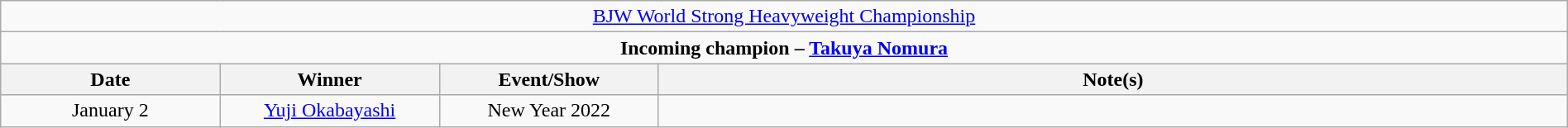<table class="wikitable" style="text-align:center; width:100%;">
<tr>
<td colspan="4" style="text-align: center;"><a href='#'>BJW World Strong Heavyweight Championship</a></td>
</tr>
<tr>
<td colspan="4" style="text-align: center;"><strong>Incoming champion – <a href='#'>Takuya Nomura</a></strong></td>
</tr>
<tr>
<th width=14%>Date</th>
<th width=14%>Winner</th>
<th width=14%>Event/Show</th>
<th width=58%>Note(s)</th>
</tr>
<tr>
<td>January 2</td>
<td><a href='#'>Yuji Okabayashi</a></td>
<td>New Year 2022</td>
<td></td>
</tr>
</table>
